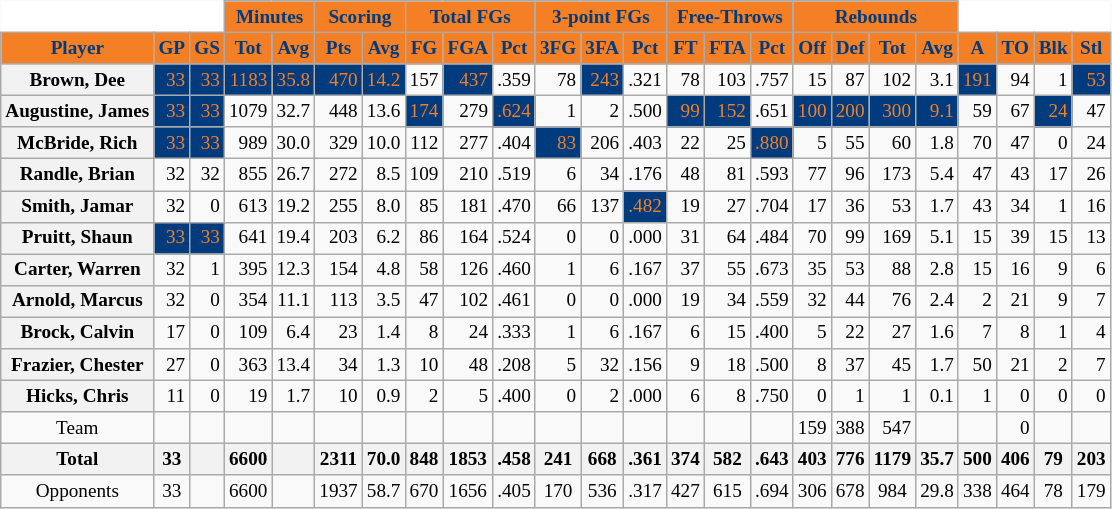<table class="wikitable sortable" border="1" style="font-size: 80%;">
<tr>
<th colspan="3" style="border-top-style:hidden; border-left-style:hidden; background: white;"></th>
<th colspan="2" style="background:#F47F24; color:#003C7D;">Minutes</th>
<th colspan="2" style="background:#F47F24; color:#003C7D;">Scoring</th>
<th colspan="3" style="background:#F47F24; color:#003C7D;">Total FGs</th>
<th colspan="3" style="background:#F47F24; color:#003C7D;">3-point FGs</th>
<th colspan="3" style="background:#F47F24; color:#003C7D;">Free-Throws</th>
<th colspan="4" style="background:#F47F24; color:#003C7D;">Rebounds</th>
<th colspan="4" style="border-top-style:hidden; border-right-style:hidden; background: white;"></th>
</tr>
<tr>
<th scope="col" style="background:#F47F24; color:#003C7D;">Player</th>
<th scope="col" style="background:#F47F24; color:#003C7D;">GP</th>
<th scope="col" style="background:#F47F24; color:#003C7D;">GS</th>
<th scope="col" style="background:#F47F24; color:#003C7D;">Tot</th>
<th scope="col" style="background:#F47F24; color:#003C7D;">Avg</th>
<th scope="col" style="background:#F47F24; color:#003C7D;">Pts</th>
<th scope="col" style="background:#F47F24; color:#003C7D;">Avg</th>
<th scope="col" style="background:#F47F24; color:#003C7D;">FG</th>
<th scope="col" style="background:#F47F24; color:#003C7D;">FGA</th>
<th scope="col" style="background:#F47F24; color:#003C7D;">Pct</th>
<th scope="col" style="background:#F47F24; color:#003C7D;">3FG</th>
<th scope="col" style="background:#F47F24; color:#003C7D;">3FA</th>
<th scope="col" style="background:#F47F24; color:#003C7D;">Pct</th>
<th scope="col" style="background:#F47F24; color:#003C7D;">FT</th>
<th scope="col" style="background:#F47F24; color:#003C7D;">FTA</th>
<th scope="col" style="background:#F47F24; color:#003C7D;">Pct</th>
<th scope="col" style="background:#F47F24; color:#003C7D;">Off</th>
<th scope="col" style="background:#F47F24; color:#003C7D;">Def</th>
<th scope="col" style="background:#F47F24; color:#003C7D;">Tot</th>
<th scope="col" style="background:#F47F24; color:#003C7D;">Avg</th>
<th scope="col" style="background:#F47F24; color:#003C7D;">A</th>
<th scope="col" style="background:#F47F24; color:#003C7D;">TO</th>
<th scope="col" style="background:#F47F24; color:#003C7D;">Blk</th>
<th scope="col" style="background:#F47F24; color:#003C7D;">Stl</th>
</tr>
<tr>
<th style=white-space:nowrap>Brown, Dee</th>
<td align="right" style="background:#003C7D; color:#F47F24;">33</td>
<td align="right" style="background:#003C7D; color:#F47F24;">33</td>
<td align="right" style="background:#003C7D; color:#F47F24;">1183</td>
<td align="right" style="background:#003C7D; color:#F47F24;">35.8</td>
<td align="right" style="background:#003C7D; color:#F47F24;">470</td>
<td align="right" style="background:#003C7D; color:#F47F24;">14.2</td>
<td align="right">157</td>
<td align="right" style="background:#003C7D; color:#F47F24;">437</td>
<td align="right">.359</td>
<td align="right">78</td>
<td align="right" style="background:#003C7D; color:#F47F24;">243</td>
<td align="right">.321</td>
<td align="right">78</td>
<td align="right">103</td>
<td align="right">.757</td>
<td align="right">15</td>
<td align="right">87</td>
<td align="right">102</td>
<td align="right">3.1</td>
<td align="right" style="background:#003C7D; color:#F47F24;">191</td>
<td align="right">94</td>
<td align="right">1</td>
<td align="right" style="background:#003C7D; color:#F47F24;">53</td>
</tr>
<tr>
<th style=white-space:nowrap>Augustine, James</th>
<td align="right" style="background:#003C7D; color:#F47F24;">33</td>
<td align="right" style="background:#003C7D; color:#F47F24;">33</td>
<td align="right">1079</td>
<td align="right">32.7</td>
<td align="right">448</td>
<td align="right">13.6</td>
<td align="right" style="background:#003C7D; color:#F47F24;">174</td>
<td align="right">279</td>
<td align="right" style="background:#003C7D; color:#F47F24;">.624</td>
<td align="right">1</td>
<td align="right">2</td>
<td align="right">.500</td>
<td align="right" style="background:#003C7D; color:#F47F24;">99</td>
<td align="right" style="background:#003C7D; color:#F47F24;">152</td>
<td align="right">.651</td>
<td align="right" style="background:#003C7D; color:#F47F24;">100</td>
<td align="right" style="background:#003C7D; color:#F47F24;">200</td>
<td align="right" style="background:#003C7D; color:#F47F24;">300</td>
<td align="right" style="background:#003C7D; color:#F47F24;">9.1</td>
<td align="right">59</td>
<td align="right">67</td>
<td align="right" style="background:#003C7D; color:#F47F24;">24</td>
<td align="right">47</td>
</tr>
<tr>
<th style=white-space:nowrap>McBride, Rich</th>
<td align="right" style="background:#003C7D; color:#F47F24;">33</td>
<td align="right" style="background:#003C7D; color:#F47F24;">33</td>
<td align="right">989</td>
<td align="right">30.0</td>
<td align="right">329</td>
<td align="right">10.0</td>
<td align="right">112</td>
<td align="right">277</td>
<td align="right">.404</td>
<td align="right" style="background:#003C7D; color:#F47F24;">83</td>
<td align="right">206</td>
<td align="right">.403</td>
<td align="right">22</td>
<td align="right">25</td>
<td align="right" style="background:#003C7D; color:#F47F24;">.880</td>
<td align="right">5</td>
<td align="right">55</td>
<td align="right">60</td>
<td align="right">1.8</td>
<td align="right">70</td>
<td align="right">47</td>
<td align="right">0</td>
<td align="right">24</td>
</tr>
<tr>
<th style=white-space:nowrap>Randle, Brian</th>
<td align="right">32</td>
<td align="right">32</td>
<td align="right">855</td>
<td align="right">26.7</td>
<td align="right">272</td>
<td align="right">8.5</td>
<td align="right">109</td>
<td align="right">210</td>
<td align="right">.519</td>
<td align="right">6</td>
<td align="right">34</td>
<td align="right">.176</td>
<td align="right">48</td>
<td align="right">81</td>
<td align="right">.593</td>
<td align="right">77</td>
<td align="right">96</td>
<td align="right">173</td>
<td align="right">5.4</td>
<td align="right">47</td>
<td align="right">43</td>
<td align="right">17</td>
<td align="right">26</td>
</tr>
<tr>
<th style=white-space:nowrap>Smith, Jamar</th>
<td align="right">32</td>
<td align="right">0</td>
<td align="right">613</td>
<td align="right">19.2</td>
<td align="right">255</td>
<td align="right">8.0</td>
<td align="right">85</td>
<td align="right">181</td>
<td align="right">.470</td>
<td align="right">66</td>
<td align="right">137</td>
<td align="right" style="background:#003C7D; color:#F47F24;">.482</td>
<td align="right">19</td>
<td align="right">27</td>
<td align="right">.704</td>
<td align="right">17</td>
<td align="right">36</td>
<td align="right">53</td>
<td align="right">1.7</td>
<td align="right">43</td>
<td align="right">34</td>
<td align="right">1</td>
<td align="right">16</td>
</tr>
<tr>
<th style=white-space:nowrap>Pruitt, Shaun</th>
<td align="right" style="background:#003C7D; color:#F47F24;">33</td>
<td align="right" style="background:#003C7D; color:#F47F24;">33</td>
<td align="right">641</td>
<td align="right">19.4</td>
<td align="right">203</td>
<td align="right">6.2</td>
<td align="right">86</td>
<td align="right">164</td>
<td align="right">.524</td>
<td align="right">0</td>
<td align="right">0</td>
<td align="right">.000</td>
<td align="right">31</td>
<td align="right">64</td>
<td align="right">.484</td>
<td align="right">70</td>
<td align="right">99</td>
<td align="right">169</td>
<td align="right">5.1</td>
<td align="right">15</td>
<td align="right">39</td>
<td align="right">15</td>
<td align="right">13</td>
</tr>
<tr>
<th style=white-space:nowrap>Carter, Warren</th>
<td align="right">32</td>
<td align="right">1</td>
<td align="right">395</td>
<td align="right">12.3</td>
<td align="right">154</td>
<td align="right">4.8</td>
<td align="right">58</td>
<td align="right">126</td>
<td align="right">.460</td>
<td align="right">1</td>
<td align="right">6</td>
<td align="right">.167</td>
<td align="right">37</td>
<td align="right">55</td>
<td align="right">.673</td>
<td align="right">35</td>
<td align="right">53</td>
<td align="right">88</td>
<td align="right">2.8</td>
<td align="right">15</td>
<td align="right">16</td>
<td align="right">9</td>
<td align="right">6</td>
</tr>
<tr>
<th style=white-space:nowrap>Arnold, Marcus</th>
<td align="right">32</td>
<td align="right">0</td>
<td align="right">354</td>
<td align="right">11.1</td>
<td align="right">113</td>
<td align="right">3.5</td>
<td align="right">47</td>
<td align="right">102</td>
<td align="right">.461</td>
<td align="right">0</td>
<td align="right">0</td>
<td align="right">.000</td>
<td align="right">19</td>
<td align="right">34</td>
<td align="right">.559</td>
<td align="right">32</td>
<td align="right">44</td>
<td align="right">76</td>
<td align="right">2.4</td>
<td align="right">2</td>
<td align="right">21</td>
<td align="right">9</td>
<td align="right">7</td>
</tr>
<tr>
<th style=white-space:nowrap>Brock, Calvin</th>
<td align="right">17</td>
<td align="right">0</td>
<td align="right">109</td>
<td align="right">6.4</td>
<td align="right">23</td>
<td align="right">1.4</td>
<td align="right">8</td>
<td align="right">24</td>
<td align="right">.333</td>
<td align="right">1</td>
<td align="right">6</td>
<td align="right">.167</td>
<td align="right">6</td>
<td align="right">15</td>
<td align="right">.400</td>
<td align="right">5</td>
<td align="right">22</td>
<td align="right">27</td>
<td align="right">1.6</td>
<td align="right">7</td>
<td align="right">8</td>
<td align="right">1</td>
<td align="right">4</td>
</tr>
<tr>
<th style=white-space:nowrap>Frazier, Chester</th>
<td align="right">27</td>
<td align="right">0</td>
<td align="right">363</td>
<td align="right">13.4</td>
<td align="right">34</td>
<td align="right">1.3</td>
<td align="right">10</td>
<td align="right">48</td>
<td align="right">.208</td>
<td align="right">5</td>
<td align="right">32</td>
<td align="right">.156</td>
<td align="right">9</td>
<td align="right">18</td>
<td align="right">.500</td>
<td align="right">8</td>
<td align="right">37</td>
<td align="right">45</td>
<td align="right">1.7</td>
<td align="right">50</td>
<td align="right">21</td>
<td align="right">2</td>
<td align="right">7</td>
</tr>
<tr>
<th style=white-space:nowrap>Hicks, Chris</th>
<td align="right">11</td>
<td align="right">0</td>
<td align="right">19</td>
<td align="right">1.7</td>
<td align="right">10</td>
<td align="right">0.9</td>
<td align="right">2</td>
<td align="right">5</td>
<td align="right">.400</td>
<td align="right">0</td>
<td align="right">2</td>
<td align="right">.000</td>
<td align="right">6</td>
<td align="right">8</td>
<td align="right">.750</td>
<td align="right">0</td>
<td align="right">1</td>
<td align="right">1</td>
<td align="right">0.1</td>
<td align="right">1</td>
<td align="right">0</td>
<td align="right">0</td>
<td align="right">0</td>
</tr>
<tr class="sortbottom">
<td align="center">Team</td>
<td align="right"></td>
<td align="right"></td>
<td align="right"></td>
<td align="right"></td>
<td align="right"></td>
<td align="right"></td>
<td align="right"></td>
<td align="right"></td>
<td align="right"></td>
<td align="right"></td>
<td align="right"></td>
<td align="right"></td>
<td align="right"></td>
<td align="right"></td>
<td align="right"></td>
<td align="right">159</td>
<td align="right">388</td>
<td align="right">547</td>
<td align="right"></td>
<td align="right"></td>
<td align="right">0</td>
<td align="right"></td>
<td align="right"></td>
</tr>
<tr class="sortbottom">
<th>Total</th>
<th align="right">33</th>
<th align="right"></th>
<th align="right">6600</th>
<th align="right"></th>
<th align="right">2311</th>
<th align="right">70.0</th>
<th align="right">848</th>
<th align="right">1853</th>
<th align="right">.458</th>
<th align="right">241</th>
<th align="right">668</th>
<th align="right">.361</th>
<th align="right">374</th>
<th align="right">582</th>
<th align="right">.643</th>
<th align="right">403</th>
<th align="right">776</th>
<th align="right">1179</th>
<th align="right">35.7</th>
<th align="right">500</th>
<th align="right">406</th>
<th align="right">79</th>
<th align="right">203</th>
</tr>
<tr class="sortbottom">
<td align="center">Opponents</td>
<td align="center">33</td>
<td align="center"></td>
<td align="center">6600</td>
<td align="center"></td>
<td align="center">1937</td>
<td align="center">58.7</td>
<td align="center">670</td>
<td align="center">1656</td>
<td align="center">.405</td>
<td align="center">170</td>
<td align="center">536</td>
<td align="center">.317</td>
<td align="center">427</td>
<td align="center">615</td>
<td align="center">.694</td>
<td align="center">306</td>
<td align="center">678</td>
<td align="center">984</td>
<td align="center">29.8</td>
<td align="center">338</td>
<td align="center">464</td>
<td align="center">78</td>
<td align="center">179</td>
</tr>
</table>
